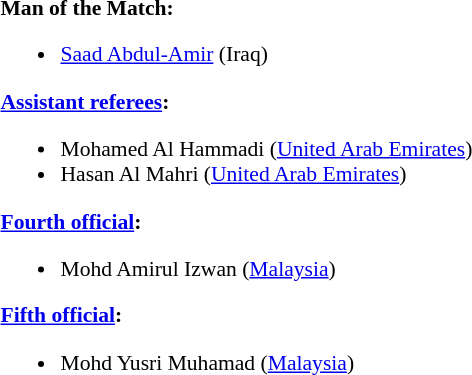<table style="width:50%; font-size:90%;">
<tr>
<td><br><strong>Man of the Match:</strong><ul><li><a href='#'>Saad Abdul-Amir</a> (Iraq)</li></ul><strong><a href='#'>Assistant referees</a>:</strong><ul><li>Mohamed Al Hammadi (<a href='#'>United Arab Emirates</a>)</li><li>Hasan Al Mahri (<a href='#'>United Arab Emirates</a>)</li></ul><strong><a href='#'>Fourth official</a>:</strong><ul><li>Mohd Amirul Izwan (<a href='#'>Malaysia</a>)</li></ul><strong><a href='#'>Fifth official</a>:</strong><ul><li>Mohd Yusri Muhamad (<a href='#'>Malaysia</a>)</li></ul></td>
</tr>
</table>
